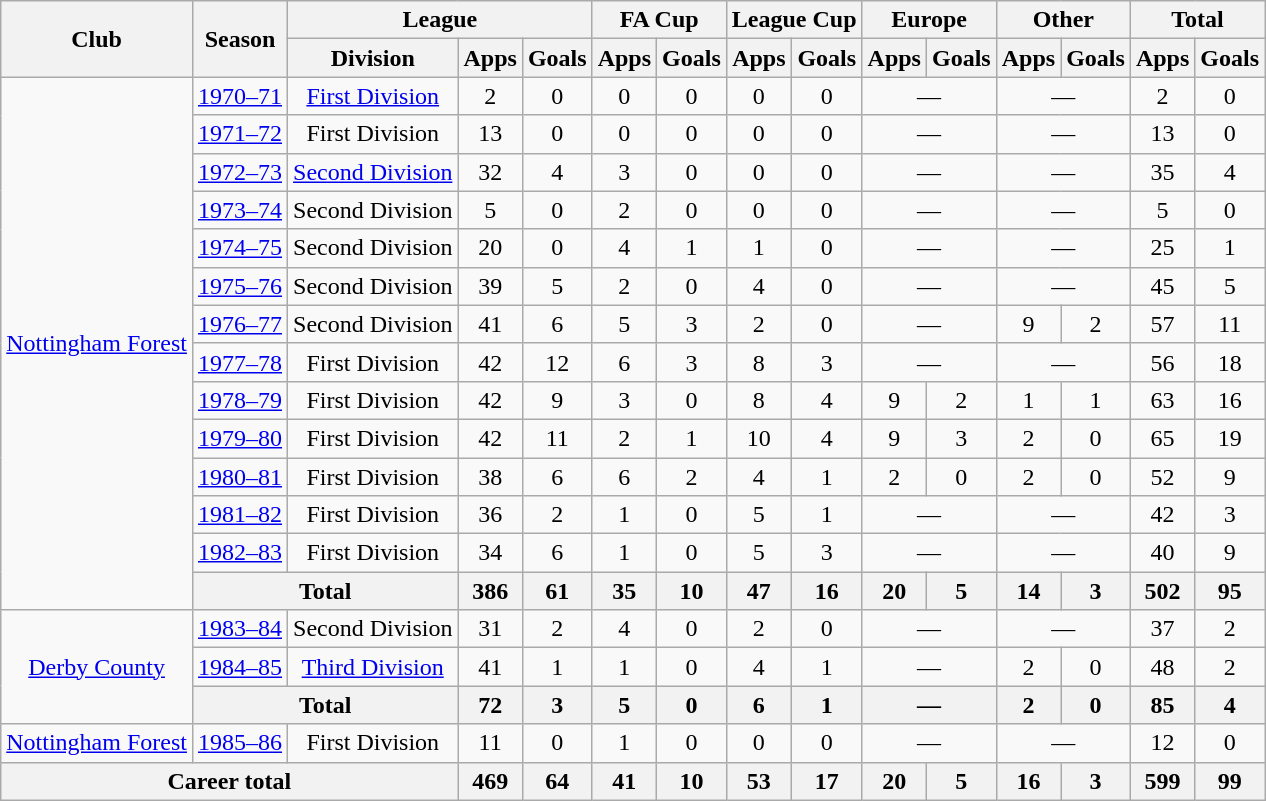<table class="wikitable" style="text-align: center;">
<tr>
<th rowspan="2">Club</th>
<th rowspan="2">Season</th>
<th colspan="3">League</th>
<th colspan="2">FA Cup</th>
<th colspan="2">League Cup</th>
<th colspan="2">Europe</th>
<th colspan="2">Other</th>
<th colspan="2">Total</th>
</tr>
<tr>
<th>Division</th>
<th>Apps</th>
<th>Goals</th>
<th>Apps</th>
<th>Goals</th>
<th>Apps</th>
<th>Goals</th>
<th>Apps</th>
<th>Goals</th>
<th>Apps</th>
<th>Goals</th>
<th>Apps</th>
<th>Goals</th>
</tr>
<tr>
<td rowspan="14"><a href='#'>Nottingham Forest</a></td>
<td><a href='#'>1970–71</a></td>
<td><a href='#'>First Division</a></td>
<td>2</td>
<td>0</td>
<td>0</td>
<td>0</td>
<td>0</td>
<td>0</td>
<td colspan="2">—</td>
<td colspan="2">—</td>
<td>2</td>
<td>0</td>
</tr>
<tr>
<td><a href='#'>1971–72</a></td>
<td>First Division</td>
<td>13</td>
<td>0</td>
<td>0</td>
<td>0</td>
<td>0</td>
<td>0</td>
<td colspan="2">—</td>
<td colspan="2">—</td>
<td>13</td>
<td>0</td>
</tr>
<tr>
<td><a href='#'>1972–73</a></td>
<td><a href='#'>Second Division</a></td>
<td>32</td>
<td>4</td>
<td>3</td>
<td>0</td>
<td>0</td>
<td>0</td>
<td colspan="2">—</td>
<td colspan="2">—</td>
<td>35</td>
<td>4</td>
</tr>
<tr>
<td><a href='#'>1973–74</a></td>
<td>Second Division</td>
<td>5</td>
<td>0</td>
<td>2</td>
<td>0</td>
<td>0</td>
<td>0</td>
<td colspan="2">—</td>
<td colspan="2">—</td>
<td>5</td>
<td>0</td>
</tr>
<tr>
<td><a href='#'>1974–75</a></td>
<td>Second Division</td>
<td>20</td>
<td>0</td>
<td>4</td>
<td>1</td>
<td>1</td>
<td>0</td>
<td colspan="2">—</td>
<td colspan="2">—</td>
<td>25</td>
<td>1</td>
</tr>
<tr>
<td><a href='#'>1975–76</a></td>
<td>Second Division</td>
<td>39</td>
<td>5</td>
<td>2</td>
<td>0</td>
<td>4</td>
<td>0</td>
<td colspan="2">—</td>
<td colspan="2">—</td>
<td>45</td>
<td>5</td>
</tr>
<tr>
<td><a href='#'>1976–77</a></td>
<td>Second Division</td>
<td>41</td>
<td>6</td>
<td>5</td>
<td>3</td>
<td>2</td>
<td>0</td>
<td colspan="2">—</td>
<td>9</td>
<td>2</td>
<td>57</td>
<td>11</td>
</tr>
<tr>
<td><a href='#'>1977–78</a></td>
<td>First Division</td>
<td>42</td>
<td>12</td>
<td>6</td>
<td>3</td>
<td>8</td>
<td>3</td>
<td colspan="2">—</td>
<td colspan="2">—</td>
<td>56</td>
<td>18</td>
</tr>
<tr>
<td><a href='#'>1978–79</a></td>
<td>First Division</td>
<td>42</td>
<td>9</td>
<td>3</td>
<td>0</td>
<td>8</td>
<td>4</td>
<td>9</td>
<td>2</td>
<td>1</td>
<td>1</td>
<td>63</td>
<td>16</td>
</tr>
<tr>
<td><a href='#'>1979–80</a></td>
<td>First Division</td>
<td>42</td>
<td>11</td>
<td>2</td>
<td>1</td>
<td>10</td>
<td>4</td>
<td>9</td>
<td>3</td>
<td>2</td>
<td>0</td>
<td>65</td>
<td>19</td>
</tr>
<tr>
<td><a href='#'>1980–81</a></td>
<td>First Division</td>
<td>38</td>
<td>6</td>
<td>6</td>
<td>2</td>
<td>4</td>
<td>1</td>
<td>2</td>
<td>0</td>
<td>2</td>
<td>0</td>
<td>52</td>
<td>9</td>
</tr>
<tr>
<td><a href='#'>1981–82</a></td>
<td>First Division</td>
<td>36</td>
<td>2</td>
<td>1</td>
<td>0</td>
<td>5</td>
<td>1</td>
<td colspan="2">—</td>
<td colspan="2">—</td>
<td>42</td>
<td>3</td>
</tr>
<tr>
<td><a href='#'>1982–83</a></td>
<td>First Division</td>
<td>34</td>
<td>6</td>
<td>1</td>
<td>0</td>
<td>5</td>
<td>3</td>
<td colspan="2">—</td>
<td colspan="2">—</td>
<td>40</td>
<td>9</td>
</tr>
<tr>
<th colspan="2">Total</th>
<th>386</th>
<th>61</th>
<th>35</th>
<th>10</th>
<th>47</th>
<th>16</th>
<th>20</th>
<th>5</th>
<th>14</th>
<th>3</th>
<th>502</th>
<th>95</th>
</tr>
<tr>
<td rowspan="3"><a href='#'>Derby County</a></td>
<td><a href='#'>1983–84</a></td>
<td>Second Division</td>
<td>31</td>
<td>2</td>
<td>4</td>
<td>0</td>
<td>2</td>
<td>0</td>
<td colspan="2">—</td>
<td colspan="2">—</td>
<td>37</td>
<td>2</td>
</tr>
<tr>
<td><a href='#'>1984–85</a></td>
<td><a href='#'>Third Division</a></td>
<td>41</td>
<td>1</td>
<td>1</td>
<td>0</td>
<td>4</td>
<td>1</td>
<td colspan="2">—</td>
<td>2</td>
<td>0</td>
<td>48</td>
<td>2</td>
</tr>
<tr>
<th colspan="2">Total</th>
<th>72</th>
<th>3</th>
<th>5</th>
<th>0</th>
<th>6</th>
<th>1</th>
<th colspan="2">—</th>
<th>2</th>
<th>0</th>
<th>85</th>
<th>4</th>
</tr>
<tr>
<td rowspan="1"><a href='#'>Nottingham Forest</a></td>
<td><a href='#'>1985–86</a></td>
<td>First Division</td>
<td>11</td>
<td>0</td>
<td>1</td>
<td>0</td>
<td>0</td>
<td>0</td>
<td colspan="2">—</td>
<td colspan="2">—</td>
<td>12</td>
<td>0</td>
</tr>
<tr>
<th colspan="3">Career total</th>
<th>469</th>
<th>64</th>
<th>41</th>
<th>10</th>
<th>53</th>
<th>17</th>
<th>20</th>
<th>5</th>
<th>16</th>
<th>3</th>
<th>599</th>
<th>99</th>
</tr>
</table>
